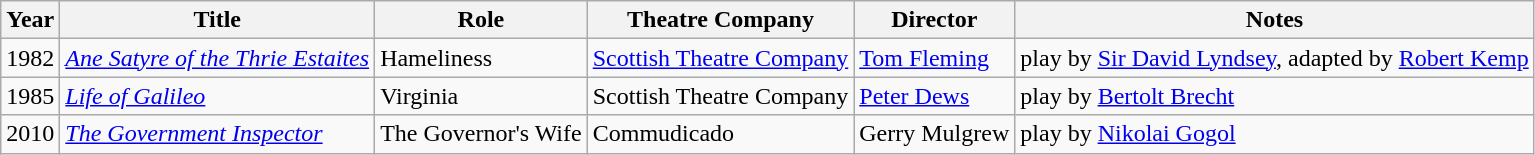<table class="wikitable">
<tr>
<th>Year</th>
<th>Title</th>
<th>Role</th>
<th>Theatre Company</th>
<th>Director</th>
<th>Notes</th>
</tr>
<tr>
<td>1982</td>
<td><em><a href='#'>Ane Satyre of the Thrie Estaites</a></em></td>
<td>Hameliness</td>
<td><a href='#'>Scottish Theatre Company</a></td>
<td><a href='#'>Tom Fleming</a></td>
<td>play by <a href='#'>Sir David Lyndsey</a>, adapted by <a href='#'>Robert Kemp</a></td>
</tr>
<tr>
<td>1985</td>
<td><em><a href='#'>Life of Galileo</a></em></td>
<td>Virginia</td>
<td>Scottish Theatre Company</td>
<td><a href='#'>Peter Dews</a></td>
<td>play by <a href='#'>Bertolt Brecht</a></td>
</tr>
<tr>
<td>2010</td>
<td><em><a href='#'>The Government Inspector</a></em></td>
<td>The Governor's Wife</td>
<td>Commudicado</td>
<td>Gerry Mulgrew</td>
<td>play by <a href='#'>Nikolai Gogol</a></td>
</tr>
</table>
